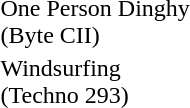<table>
<tr>
<td>One Person Dinghy<br>(Byte CII)<br></td>
<td></td>
<td></td>
<td></td>
</tr>
<tr>
<td>Windsurfing<br>(Techno 293)<br></td>
<td></td>
<td></td>
<td></td>
</tr>
<tr>
</tr>
</table>
